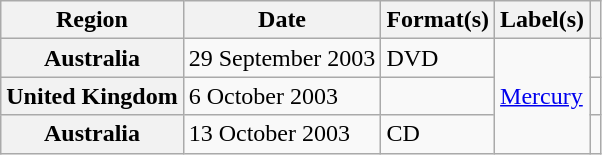<table class="wikitable plainrowheaders">
<tr>
<th scope="col">Region</th>
<th scope="col">Date</th>
<th scope="col">Format(s)</th>
<th scope="col">Label(s)</th>
<th scope="col"></th>
</tr>
<tr>
<th scope="row">Australia</th>
<td>29 September 2003</td>
<td>DVD</td>
<td rowspan="3"><a href='#'>Mercury</a></td>
<td align="center"></td>
</tr>
<tr>
<th scope="row">United Kingdom</th>
<td>6 October 2003</td>
<td></td>
<td align="center"></td>
</tr>
<tr>
<th scope="row">Australia</th>
<td>13 October 2003</td>
<td>CD</td>
<td align="center"></td>
</tr>
</table>
